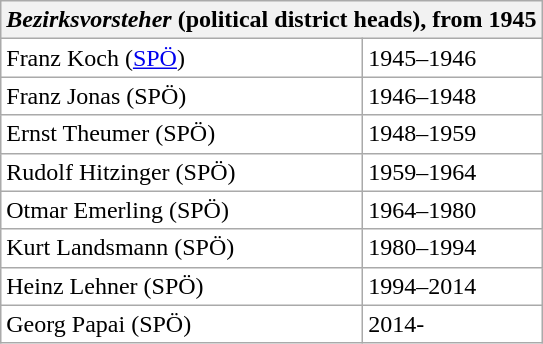<table class="wikitable"  style="float:left; margin-left:1em;">
<tr ">
<th colspan="2"><em>Bezirksvorsteher</em> (political district heads), from 1945</th>
</tr>
<tr style="background:#fff;">
<td>Franz Koch (<a href='#'>SPÖ</a>)</td>
<td>1945–1946</td>
</tr>
<tr style="background:#fff;">
<td>Franz Jonas (SPÖ)</td>
<td>1946–1948</td>
</tr>
<tr style="background:#fff;">
<td>Ernst Theumer (SPÖ)</td>
<td>1948–1959</td>
</tr>
<tr style="background:#fff;">
<td>Rudolf Hitzinger (SPÖ)</td>
<td>1959–1964</td>
</tr>
<tr style="background:#fff;">
<td>Otmar Emerling (SPÖ)</td>
<td>1964–1980</td>
</tr>
<tr style="background:#fff;">
<td>Kurt Landsmann (SPÖ)</td>
<td>1980–1994</td>
</tr>
<tr style="background:#fff;">
<td>Heinz Lehner (SPÖ)</td>
<td>1994–2014</td>
</tr>
<tr style="background:#fff;">
<td>Georg Papai (SPÖ)</td>
<td>2014-</td>
</tr>
</table>
